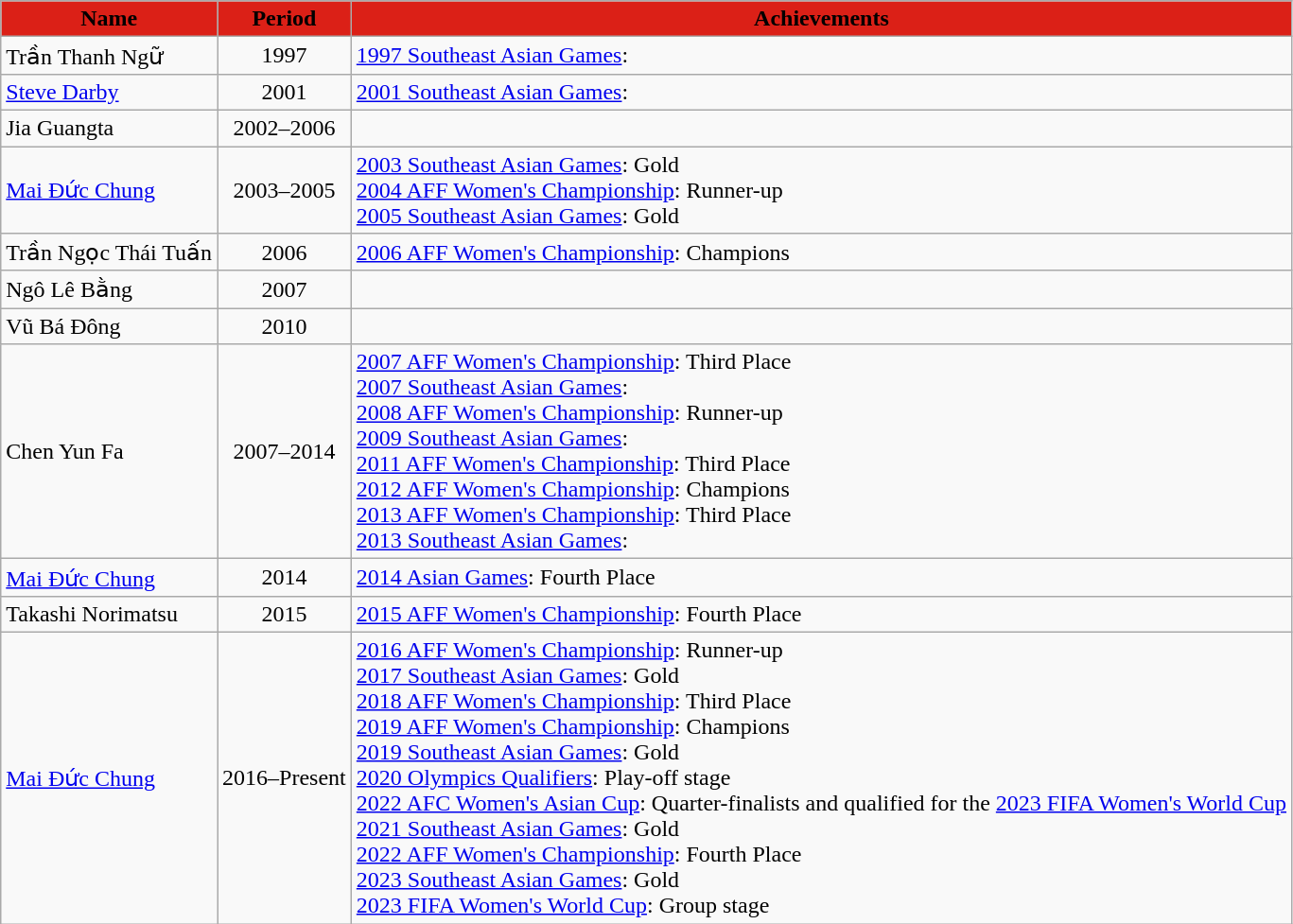<table class="wikitable">
<tr>
<th style="background-color:#DB2017;"><span>Name</span></th>
<th style="background-color:#DB2017;"><span>Period</span></th>
<th style="background-color:#DB2017;"><span>Achievements</span></th>
</tr>
<tr>
<td> Trần Thanh Ngữ</td>
<td align="center">1997</td>
<td><a href='#'>1997 Southeast Asian Games</a>: </td>
</tr>
<tr>
<td> <a href='#'>Steve Darby</a></td>
<td align="center">2001</td>
<td><a href='#'>2001 Southeast Asian Games</a>: </td>
</tr>
<tr>
<td> Jia Guangta</td>
<td align="center">2002–2006</td>
<td></td>
</tr>
<tr>
<td> <a href='#'>Mai Đức Chung</a></td>
<td align="center">2003–2005</td>
<td><a href='#'>2003 Southeast Asian Games</a>:  Gold<br><a href='#'>2004 AFF Women's Championship</a>:  Runner-up<br><a href='#'>2005 Southeast Asian Games</a>:  Gold</td>
</tr>
<tr>
<td> Trần Ngọc Thái Tuấn</td>
<td align="center">2006</td>
<td><a href='#'>2006 AFF Women's Championship</a>:  Champions</td>
</tr>
<tr>
<td> Ngô Lê Bằng</td>
<td align="center">2007</td>
<td></td>
</tr>
<tr>
<td> Vũ Bá Đông</td>
<td align="center">2010</td>
<td></td>
</tr>
<tr>
<td> Chen Yun Fa</td>
<td align="center">2007–2014</td>
<td><a href='#'>2007 AFF Women's Championship</a>:  Third Place<br><a href='#'>2007 Southeast Asian Games</a>: <br><a href='#'>2008 AFF Women's Championship</a>:  Runner-up<br><a href='#'>2009 Southeast Asian Games</a>: <br><a href='#'>2011 AFF Women's Championship</a>:  Third Place<br><a href='#'>2012 AFF Women's Championship</a>:  Champions<br><a href='#'>2013 AFF Women's Championship</a>:  Third Place<br><a href='#'>2013 Southeast Asian Games</a>: </td>
</tr>
<tr>
<td> <a href='#'>Mai Đức Chung</a></td>
<td align="center">2014</td>
<td><a href='#'>2014 Asian Games</a>: Fourth Place</td>
</tr>
<tr>
<td> Takashi Norimatsu</td>
<td align="center">2015</td>
<td><a href='#'>2015 AFF Women's Championship</a>: Fourth Place</td>
</tr>
<tr>
<td> <a href='#'>Mai Đức Chung</a></td>
<td align="center">2016–Present</td>
<td><a href='#'>2016 AFF Women's Championship</a>:  Runner-up<br><a href='#'>2017 Southeast Asian Games</a>:  Gold<br><a href='#'>2018 AFF Women's Championship</a>:  Third Place<br><a href='#'>2019 AFF Women's Championship</a>:  Champions<br><a href='#'>2019 Southeast Asian Games</a>:  Gold <br> <a href='#'>2020 Olympics Qualifiers</a>: Play-off stage <br><a href='#'>2022 AFC Women's Asian Cup</a>: Quarter-finalists and qualified for the <a href='#'>2023 FIFA Women's World Cup</a><br><a href='#'>2021 Southeast Asian Games</a>:  Gold<br><a href='#'>2022 AFF Women's Championship</a>: Fourth Place<br><a href='#'>2023 Southeast Asian Games</a>:  Gold<br><a href='#'>2023 FIFA Women's World Cup</a>: Group stage</td>
</tr>
</table>
